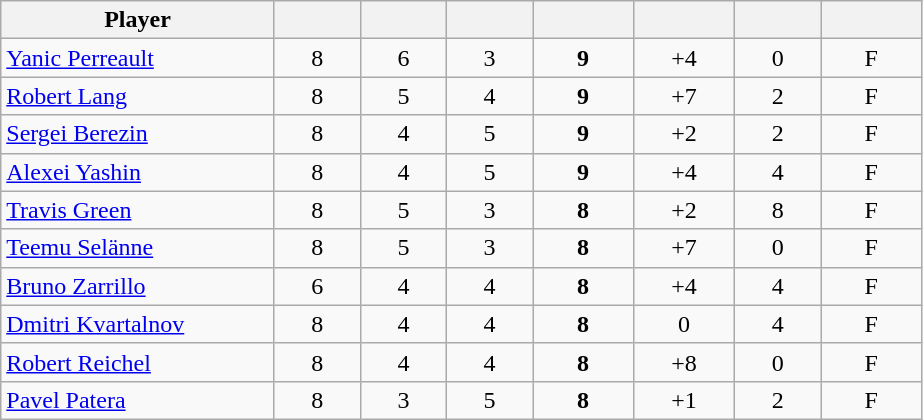<table class="wikitable sortable" style="text-align:center;">
<tr>
<th style="width:175px;">Player</th>
<th style="width:50px;"></th>
<th style="width:50px;"></th>
<th style="width:50px;"></th>
<th style="width:60px;"></th>
<th style="width:60px;"></th>
<th style="width:50px;"></th>
<th style="width:60px;"></th>
</tr>
<tr>
<td style="text-align:left;"> <a href='#'>Yanic Perreault</a></td>
<td>8</td>
<td>6</td>
<td>3</td>
<td><strong>9</strong></td>
<td>+4</td>
<td>0</td>
<td>F</td>
</tr>
<tr>
<td style="text-align:left;"> <a href='#'>Robert Lang</a></td>
<td>8</td>
<td>5</td>
<td>4</td>
<td><strong>9</strong></td>
<td>+7</td>
<td>2</td>
<td>F</td>
</tr>
<tr>
<td style="text-align:left;"> <a href='#'>Sergei Berezin</a></td>
<td>8</td>
<td>4</td>
<td>5</td>
<td><strong>9</strong></td>
<td>+2</td>
<td>2</td>
<td>F</td>
</tr>
<tr>
<td style="text-align:left;"> <a href='#'>Alexei Yashin</a></td>
<td>8</td>
<td>4</td>
<td>5</td>
<td><strong>9</strong></td>
<td>+4</td>
<td>4</td>
<td>F</td>
</tr>
<tr>
<td style="text-align:left;"> <a href='#'>Travis Green</a></td>
<td>8</td>
<td>5</td>
<td>3</td>
<td><strong>8</strong></td>
<td>+2</td>
<td>8</td>
<td>F</td>
</tr>
<tr>
<td style="text-align:left;"> <a href='#'>Teemu Selänne</a></td>
<td>8</td>
<td>5</td>
<td>3</td>
<td><strong>8</strong></td>
<td>+7</td>
<td>0</td>
<td>F</td>
</tr>
<tr>
<td style="text-align:left;"> <a href='#'>Bruno Zarrillo</a></td>
<td>6</td>
<td>4</td>
<td>4</td>
<td><strong>8</strong></td>
<td>+4</td>
<td>4</td>
<td>F</td>
</tr>
<tr>
<td style="text-align:left;"> <a href='#'>Dmitri Kvartalnov</a></td>
<td>8</td>
<td>4</td>
<td>4</td>
<td><strong>8</strong></td>
<td>0</td>
<td>4</td>
<td>F</td>
</tr>
<tr>
<td style="text-align:left;"> <a href='#'>Robert Reichel</a></td>
<td>8</td>
<td>4</td>
<td>4</td>
<td><strong>8</strong></td>
<td>+8</td>
<td>0</td>
<td>F</td>
</tr>
<tr>
<td style="text-align:left;"> <a href='#'>Pavel Patera</a></td>
<td>8</td>
<td>3</td>
<td>5</td>
<td><strong>8</strong></td>
<td>+1</td>
<td>2</td>
<td>F</td>
</tr>
</table>
